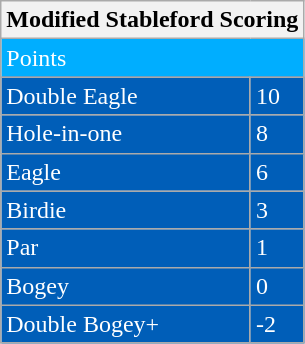<table class=wikitable>
<tr>
<th colspan="2">Modified Stableford Scoring</th>
</tr>
<tr>
<td ! colspan="14" style="background-color:#00aeff; color:#00aeff; color:white;"><div>Points</div></td>
</tr>
<tr>
<td ! style="background-color:#005eb8; color:#ffffff; color:white;"><div>Double Eagle</div></td>
<td ! style="background-color:#005eb8; color:#ffffff; color:white;"><div>10</div></td>
</tr>
<tr>
<td ! style="background-color:#005eb8; color:#ffffff; color:white;"><div>Hole-in-one</div></td>
<td ! style="background-color:#005eb8; color:#ffffff; color:white;"><div>8</div></td>
</tr>
<tr>
<td ! style="background-color:#005eb8; color:#ffffff; color:white;"><div>Eagle</div></td>
<td ! style="background-color:#005eb8; color:#ffffff; color:white;"><div>6</div></td>
</tr>
<tr>
<td ! style="background-color:#005eb8; color:#ffffff; color:white;"><div>Birdie</div></td>
<td ! style="background-color:#005eb8; color:#ffffff; color:white;"><div>3</div></td>
</tr>
<tr>
<td ! style="background-color:#005eb8; color:#ffffff; color:white;"><div>Par</div></td>
<td ! style="background-color:#005eb8; color:#ffffff; color:white;"><div>1</div></td>
</tr>
<tr>
<td ! style="background-color:#005eb8; color:#ffffff; color:white;"><div>Bogey</div></td>
<td ! style="background-color:#005eb8; color:#ffffff; color:white;"><div>0</div></td>
</tr>
<tr>
<td ! style="background-color:#005eb8; color:#ffffff; color:white;"><div>Double Bogey+</div></td>
<td ! style="background-color:#005eb8; color:#ffffff; color:white;"><div>-2</div></td>
</tr>
</table>
